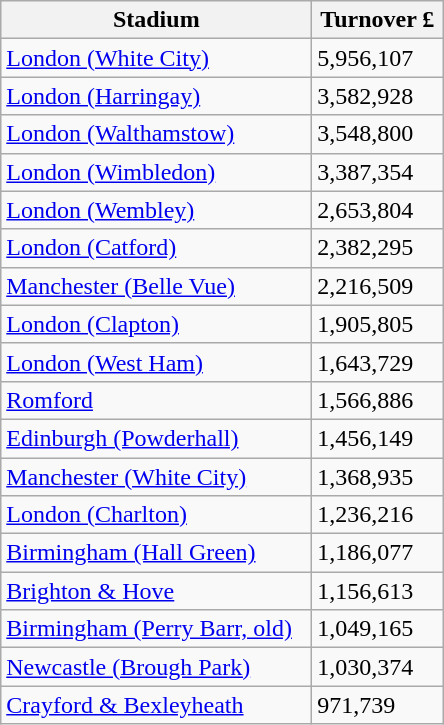<table class="wikitable">
<tr>
<th width=200>Stadium</th>
<th width=80>Turnover £</th>
</tr>
<tr>
<td><a href='#'>London (White City)</a></td>
<td>5,956,107</td>
</tr>
<tr>
<td><a href='#'>London (Harringay)</a></td>
<td>3,582,928</td>
</tr>
<tr>
<td><a href='#'>London (Walthamstow)</a></td>
<td>3,548,800</td>
</tr>
<tr>
<td><a href='#'>London (Wimbledon)</a></td>
<td>3,387,354</td>
</tr>
<tr>
<td><a href='#'>London (Wembley)</a></td>
<td>2,653,804</td>
</tr>
<tr>
<td><a href='#'>London (Catford)</a></td>
<td>2,382,295</td>
</tr>
<tr>
<td><a href='#'>Manchester (Belle Vue)</a></td>
<td>2,216,509</td>
</tr>
<tr>
<td><a href='#'>London (Clapton)</a></td>
<td>1,905,805</td>
</tr>
<tr>
<td><a href='#'>London (West Ham)</a></td>
<td>1,643,729</td>
</tr>
<tr>
<td><a href='#'>Romford</a></td>
<td>1,566,886</td>
</tr>
<tr>
<td><a href='#'>Edinburgh (Powderhall)</a></td>
<td>1,456,149</td>
</tr>
<tr>
<td><a href='#'>Manchester (White City)</a></td>
<td>1,368,935</td>
</tr>
<tr>
<td><a href='#'>London (Charlton)</a></td>
<td>1,236,216</td>
</tr>
<tr>
<td><a href='#'>Birmingham (Hall Green)</a></td>
<td>1,186,077</td>
</tr>
<tr>
<td><a href='#'>Brighton & Hove</a></td>
<td>1,156,613</td>
</tr>
<tr>
<td><a href='#'>Birmingham (Perry Barr, old)</a></td>
<td>1,049,165</td>
</tr>
<tr>
<td><a href='#'>Newcastle (Brough Park)</a></td>
<td>1,030,374</td>
</tr>
<tr>
<td><a href='#'>Crayford & Bexleyheath</a></td>
<td>971,739</td>
</tr>
</table>
